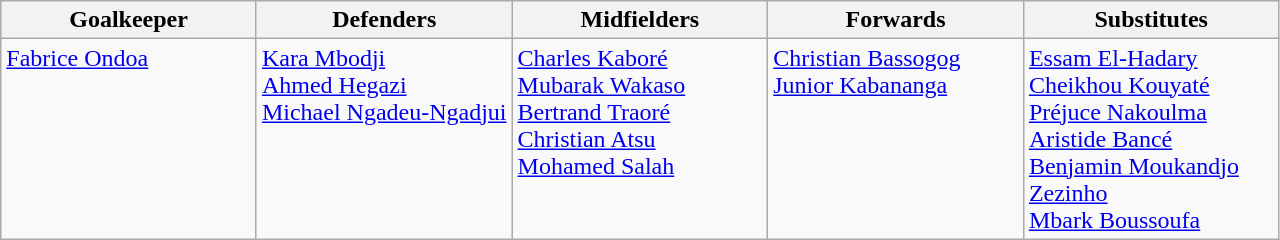<table class="wikitable">
<tr>
<th width="20%">Goalkeeper</th>
<th width="20%">Defenders</th>
<th width="20%">Midfielders</th>
<th width="20%">Forwards</th>
<th width="20%">Substitutes</th>
</tr>
<tr valign="top">
<td> <a href='#'>Fabrice Ondoa</a></td>
<td> <a href='#'>Kara Mbodji</a><br> <a href='#'>Ahmed Hegazi</a><br> <a href='#'>Michael Ngadeu-Ngadjui</a></td>
<td> <a href='#'>Charles Kaboré</a><br> <a href='#'>Mubarak Wakaso</a><br> <a href='#'>Bertrand Traoré</a><br> <a href='#'>Christian Atsu</a><br> <a href='#'>Mohamed Salah</a></td>
<td> <a href='#'>Christian Bassogog</a><br> <a href='#'>Junior Kabananga</a></td>
<td> <a href='#'>Essam El-Hadary</a><br> <a href='#'>Cheikhou Kouyaté</a><br> <a href='#'>Préjuce Nakoulma</a><br> <a href='#'>Aristide Bancé</a><br> <a href='#'>Benjamin Moukandjo</a><br> <a href='#'>Zezinho</a><br> <a href='#'>Mbark Boussoufa</a></td>
</tr>
</table>
